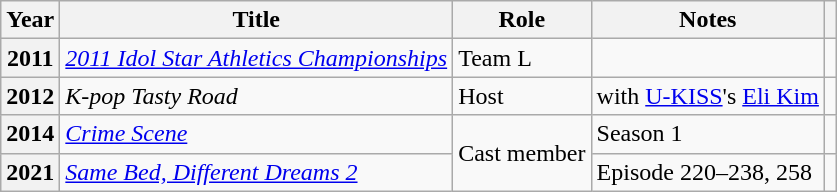<table class="wikitable sortable plainrowheaders">
<tr>
<th scope="col">Year</th>
<th scope="col">Title</th>
<th scope="col">Role</th>
<th scope="col">Notes</th>
<th scope="col" class="unsortable"></th>
</tr>
<tr>
<th scope="row">2011</th>
<td><em><a href='#'>2011 Idol Star Athletics Championships</a></em></td>
<td>Team L</td>
<td></td>
<td style="text-align:center"></td>
</tr>
<tr>
<th scope="row">2012</th>
<td><em>K-pop Tasty Road</em></td>
<td>Host</td>
<td>with <a href='#'>U-KISS</a>'s <a href='#'>Eli Kim</a></td>
<td style="text-align:center"></td>
</tr>
<tr>
<th scope="row">2014</th>
<td><em><a href='#'>Crime Scene</a></em></td>
<td rowspan="2">Cast member</td>
<td>Season 1</td>
<td style="text-align:center"></td>
</tr>
<tr>
<th scope="row">2021</th>
<td><em><a href='#'>Same Bed, Different Dreams 2</a></em></td>
<td>Episode 220–238, 258</td>
<td style="text-align:center"></td>
</tr>
</table>
